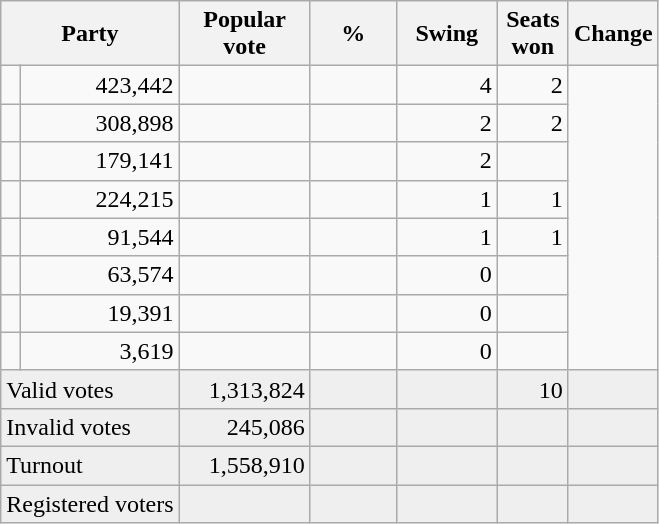<table class=wikitable style="text-align:right">
<tr>
<th colspan=2>Party</th>
<th width=80px>Popular vote</th>
<th width=50px>%</th>
<th width=60px>Swing</th>
<th width=40px>Seats<br>won</th>
<th width=45px>Change</th>
</tr>
<tr>
<td></td>
<td>423,442</td>
<td></td>
<td></td>
<td>4</td>
<td> 2</td>
</tr>
<tr>
<td></td>
<td>308,898</td>
<td></td>
<td></td>
<td>2</td>
<td> 2</td>
</tr>
<tr>
<td></td>
<td>179,141</td>
<td></td>
<td></td>
<td>2</td>
<td></td>
</tr>
<tr>
<td></td>
<td>224,215</td>
<td></td>
<td></td>
<td>1</td>
<td> 1</td>
</tr>
<tr>
<td></td>
<td>91,544</td>
<td></td>
<td></td>
<td>1</td>
<td> 1</td>
</tr>
<tr>
<td></td>
<td>63,574</td>
<td></td>
<td></td>
<td>0</td>
<td></td>
</tr>
<tr>
<td></td>
<td>19,391</td>
<td></td>
<td></td>
<td>0</td>
<td></td>
</tr>
<tr>
<td></td>
<td>3,619</td>
<td></td>
<td></td>
<td>0</td>
<td></td>
</tr>
<tr bgcolor=#efefef>
<td align=left colspan=2>Valid votes</td>
<td>1,313,824</td>
<td></td>
<td></td>
<td>10</td>
<td></td>
</tr>
<tr bgcolor=#efefef>
<td align=left colspan=2>Invalid votes</td>
<td>245,086</td>
<td></td>
<td></td>
<td></td>
<td></td>
</tr>
<tr bgcolor=#efefef>
<td align=left colspan=2>Turnout</td>
<td>1,558,910</td>
<td></td>
<td></td>
<td></td>
<td></td>
</tr>
<tr bgcolor=#efefef>
<td align=left colspan=2>Registered voters</td>
<td></td>
<td></td>
<td></td>
<td></td>
<td></td>
</tr>
</table>
